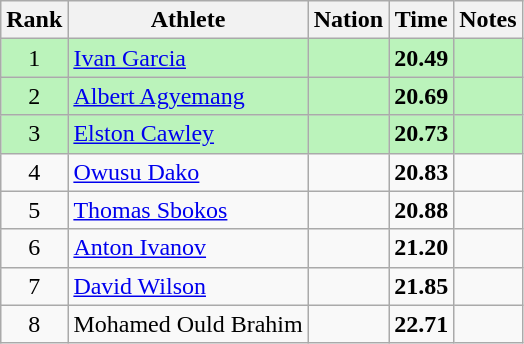<table class="wikitable sortable" style="text-align:center">
<tr>
<th>Rank</th>
<th>Athlete</th>
<th>Nation</th>
<th>Time</th>
<th>Notes</th>
</tr>
<tr style="background:#bbf3bb;">
<td>1</td>
<td align=left><a href='#'>Ivan Garcia</a></td>
<td align=left></td>
<td><strong>20.49</strong></td>
<td></td>
</tr>
<tr style="background:#bbf3bb;">
<td>2</td>
<td align=left><a href='#'>Albert Agyemang</a></td>
<td align=left></td>
<td><strong>20.69</strong></td>
<td></td>
</tr>
<tr style="background:#bbf3bb;">
<td>3</td>
<td align=left><a href='#'>Elston Cawley</a></td>
<td align=left></td>
<td><strong>20.73</strong></td>
<td></td>
</tr>
<tr>
<td>4</td>
<td align=left><a href='#'>Owusu Dako</a></td>
<td align=left></td>
<td><strong>20.83</strong></td>
<td></td>
</tr>
<tr>
<td>5</td>
<td align=left><a href='#'>Thomas Sbokos</a></td>
<td align=left></td>
<td><strong>20.88</strong></td>
<td></td>
</tr>
<tr>
<td>6</td>
<td align=left><a href='#'>Anton Ivanov</a></td>
<td align=left></td>
<td><strong>21.20</strong></td>
<td></td>
</tr>
<tr>
<td>7</td>
<td align=left><a href='#'>David Wilson</a></td>
<td align=left></td>
<td><strong>21.85</strong></td>
<td></td>
</tr>
<tr>
<td>8</td>
<td align=left>Mohamed Ould Brahim</td>
<td align=left></td>
<td><strong>22.71</strong></td>
<td></td>
</tr>
</table>
